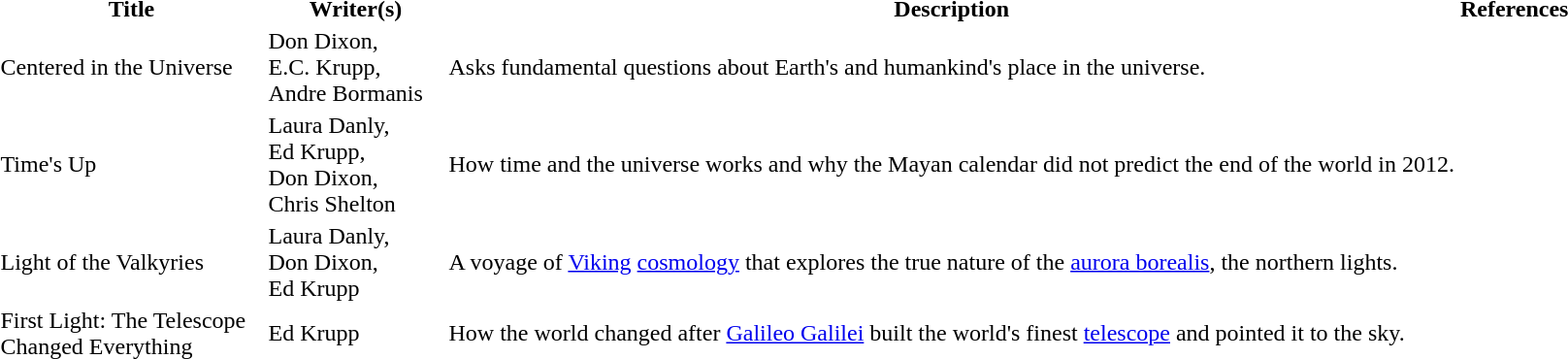<table>
<tr>
<th scope="col" width="180">Title</th>
<th scope="col" width="120">Writer(s)</th>
<th scope="col">Description</th>
<th scope="col">References</th>
</tr>
<tr>
<td>Centered in the Universe</td>
<td>Don Dixon,<br>E.C. Krupp,<br>Andre Bormanis</td>
<td>Asks fundamental questions about Earth's and humankind's place in the universe.</td>
<td align="center"></td>
</tr>
<tr>
<td>Time's Up</td>
<td>Laura Danly,<br>Ed Krupp,<br>Don Dixon,<br>Chris Shelton</td>
<td>How time and the universe works and why the Mayan calendar did not predict the end of the world in 2012.</td>
<td align="center"></td>
</tr>
<tr>
<td>Light of the Valkyries</td>
<td>Laura Danly,<br>Don Dixon,<br>Ed Krupp</td>
<td>A voyage of <a href='#'>Viking</a> <a href='#'>cosmology</a> that explores the true nature of the <a href='#'>aurora borealis</a>, the northern lights.</td>
<td align="center"></td>
</tr>
<tr>
<td>First Light: The Telescope Changed Everything</td>
<td>Ed Krupp</td>
<td>How the world changed after <a href='#'>Galileo Galilei</a> built the world's finest <a href='#'>telescope</a> and pointed it to the sky.</td>
<td align="center"></td>
</tr>
<tr>
</tr>
</table>
